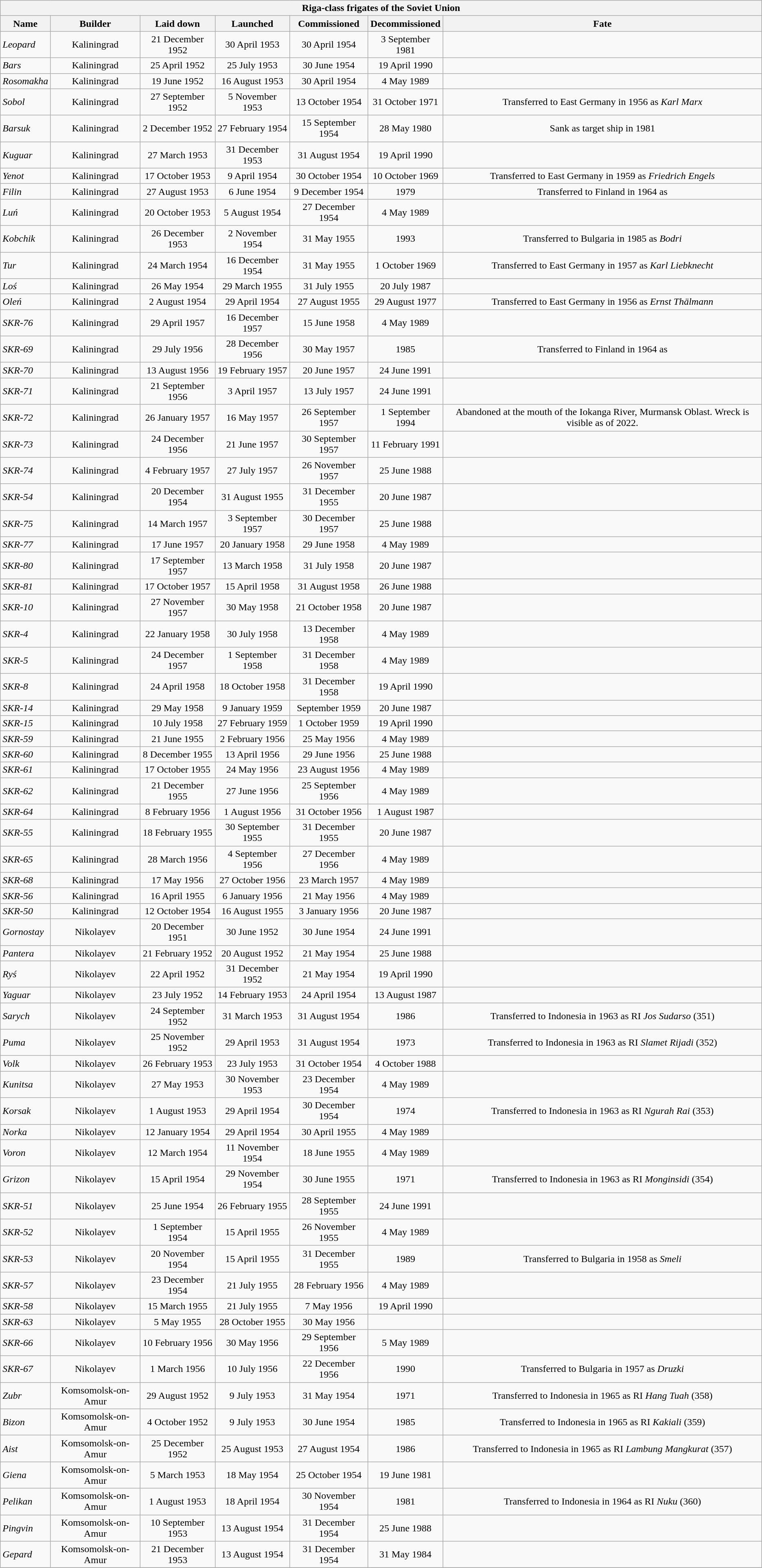<table border="1" class="wikitable sortable collapsible">
<tr>
<th colspan=7>Riga-class frigates of the Soviet Union</th>
</tr>
<tr>
<th scope="col">Name</th>
<th scope="col">Builder</th>
<th scope="col">Laid down</th>
<th scope="col">Launched</th>
<th scope="col">Commissioned</th>
<th scope="col">Decommissioned</th>
<th scope="col">Fate</th>
</tr>
<tr>
<td><em>Leopard</em></td>
<td align=center>Kaliningrad</td>
<td align=center>21 December 1952</td>
<td align=center>30 April 1953</td>
<td align=center>30 April 1954</td>
<td align=center>3 September 1981</td>
<td align=center></td>
</tr>
<tr>
<td><em>Bars</em></td>
<td align=center>Kaliningrad</td>
<td align=center>25 April 1952</td>
<td align=center>25 July 1953</td>
<td align=center>30 June 1954</td>
<td align=center>19 April 1990</td>
<td align=center></td>
</tr>
<tr>
<td><em>Rosomakha</em></td>
<td align=center>Kaliningrad</td>
<td align=center>19 June 1952</td>
<td align=center>16 August 1953</td>
<td align=center>30 April 1954</td>
<td align=center>4 May 1989</td>
<td align=center></td>
</tr>
<tr>
<td><em>Sobol</em></td>
<td align=center>Kaliningrad</td>
<td align=center>27 September 1952</td>
<td align=center>5 November 1953</td>
<td align=center>13 October 1954</td>
<td align=center>31 October 1971</td>
<td align=center>Transferred to East Germany in 1956 as <em>Karl Marx</em></td>
</tr>
<tr>
<td><em>Barsuk</em></td>
<td align=center>Kaliningrad</td>
<td align=center>2 December 1952</td>
<td align=center>27 February 1954</td>
<td align=center>15 September 1954</td>
<td align=center>28 May 1980</td>
<td align=center>Sank as target ship in 1981</td>
</tr>
<tr>
<td><em>Kuguar</em></td>
<td align=center>Kaliningrad</td>
<td align=center>27 March 1953</td>
<td align=center>31 December 1953</td>
<td align=center>31 August 1954</td>
<td align=center>19 April 1990</td>
<td align=center></td>
</tr>
<tr>
<td><em>Yenot</em></td>
<td align=center>Kaliningrad</td>
<td align=center>17 October 1953</td>
<td align=center>9 April 1954</td>
<td align=center>30 October 1954</td>
<td align=center>10 October 1969</td>
<td align=center>Transferred to East Germany in 1959 as <em>Friedrich Engels</em></td>
</tr>
<tr>
<td><em>Filin</em></td>
<td align=center>Kaliningrad</td>
<td align=center>27 August 1953</td>
<td align=center>6 June 1954</td>
<td align=center>9 December 1954</td>
<td align=center>1979</td>
<td align=center>Transferred to Finland in 1964 as </td>
</tr>
<tr>
<td><em>Luń</em></td>
<td align=center>Kaliningrad</td>
<td align=center>20 October 1953</td>
<td align=center>5 August 1954</td>
<td align=center>27 December 1954</td>
<td align=center>4 May 1989</td>
<td align=center></td>
</tr>
<tr>
<td><em>Kobchik</em></td>
<td align=center>Kaliningrad</td>
<td align=center>26 December 1953</td>
<td align=center>2 November 1954</td>
<td align=center>31 May 1955</td>
<td align=center>1993</td>
<td align=center>Transferred to Bulgaria in 1985 as <em>Bodri</em></td>
</tr>
<tr>
<td><em>Tur</em></td>
<td align=center>Kaliningrad</td>
<td align=center>24 March 1954</td>
<td align=center>16 December 1954</td>
<td align=center>31 May 1955</td>
<td align=center>1 October 1969</td>
<td align=center>Transferred to East Germany in 1957 as <em>Karl Liebknecht</em></td>
</tr>
<tr>
<td><em>Loś</em></td>
<td align=center>Kaliningrad</td>
<td align=center>26 May 1954</td>
<td align=center>29 March 1955</td>
<td align=center>31 July 1955</td>
<td align=center>20 July 1987</td>
<td align=center></td>
</tr>
<tr>
<td><em>Oleń</em></td>
<td align=center>Kaliningrad</td>
<td align=center>2 August 1954</td>
<td align=center>29 April 1954</td>
<td align=center>27 August 1955</td>
<td align=center>29 August 1977</td>
<td align=center>Transferred to East Germany in 1956 as <em>Ernst Thälmann</em></td>
</tr>
<tr>
<td><em>SKR-76</em></td>
<td align=center>Kaliningrad</td>
<td align=center>29 April 1957</td>
<td align=center>16 December 1957</td>
<td align=center>15 June 1958</td>
<td align=center>4 May 1989</td>
<td align=center></td>
</tr>
<tr>
<td><em>SKR-69</em></td>
<td align=center>Kaliningrad</td>
<td align=center>29 July 1956</td>
<td align=center>28 December 1956</td>
<td align=center>30 May 1957</td>
<td align=center>1985</td>
<td align=center>Transferred to Finland in 1964 as </td>
</tr>
<tr>
<td><em>SKR-70</em></td>
<td align=center>Kaliningrad</td>
<td align=center>13 August 1956</td>
<td align=center>19 February 1957</td>
<td align=center>20 June 1957</td>
<td align=center>24 June 1991</td>
<td align=center></td>
</tr>
<tr>
<td><em>SKR-71</em></td>
<td align=center>Kaliningrad</td>
<td align=center>21 September 1956</td>
<td align=center>3 April 1957</td>
<td align=center>13 July 1957</td>
<td align=center>24 June 1991</td>
<td align=center></td>
</tr>
<tr>
<td><em>SKR-72</em></td>
<td align=center>Kaliningrad</td>
<td align=center>26 January 1957</td>
<td align=center>16 May 1957</td>
<td align=center>26 September 1957</td>
<td align=center>1 September 1994</td>
<td align=center>Abandoned at the mouth of the Iokanga River, Murmansk Oblast. Wreck is visible as of 2022.</td>
</tr>
<tr>
<td><em>SKR-73</em></td>
<td align=center>Kaliningrad</td>
<td align=center>24 December 1956</td>
<td align=center>21 June 1957</td>
<td align=center>30 September 1957</td>
<td align=center>11 February 1991</td>
<td align=center></td>
</tr>
<tr>
<td><em>SKR-74</em></td>
<td align=center>Kaliningrad</td>
<td align=center>4 February 1957</td>
<td align=center>27 July 1957</td>
<td align=center>26 November 1957</td>
<td align=center>25 June 1988</td>
<td align=center></td>
</tr>
<tr>
<td><em>SKR-54</em></td>
<td align=center>Kaliningrad</td>
<td align=center>20 December 1954</td>
<td align=center>31 August 1955</td>
<td align=center>31 December 1955</td>
<td align=center>20 June 1987</td>
<td align=center></td>
</tr>
<tr>
<td><em>SKR-75</em></td>
<td align=center>Kaliningrad</td>
<td align=center>14 March 1957</td>
<td align=center>3 September 1957</td>
<td align=center>30 December 1957</td>
<td align=center>25 June 1988</td>
<td align=center></td>
</tr>
<tr>
<td><em>SKR-77</em></td>
<td align=center>Kaliningrad</td>
<td align=center>17 June 1957</td>
<td align=center>20 January 1958</td>
<td align=center>29 June 1958</td>
<td align=center>4 May 1989</td>
<td align=center></td>
</tr>
<tr>
<td><em>SKR-80</em></td>
<td align=center>Kaliningrad</td>
<td align=center>17 September 1957</td>
<td align=center>13 March 1958</td>
<td align=center>31 July 1958</td>
<td align=center>20 June 1987</td>
<td align=center></td>
</tr>
<tr>
<td><em>SKR-81</em></td>
<td align=center>Kaliningrad</td>
<td align=center>17 October 1957</td>
<td align=center>15 April 1958</td>
<td align=center>31 August 1958</td>
<td align=center>26 June 1988</td>
<td align=center></td>
</tr>
<tr>
<td><em>SKR-10</em></td>
<td align=center>Kaliningrad</td>
<td align=center>27 November 1957</td>
<td align=center>30 May 1958</td>
<td align=center>21 October 1958</td>
<td align=center>20 June 1987</td>
<td align=center></td>
</tr>
<tr>
<td><em>SKR-4</em></td>
<td align=center>Kaliningrad</td>
<td align=center>22 January 1958</td>
<td align=center>30 July 1958</td>
<td align=center>13 December 1958</td>
<td align=center>4 May 1989</td>
<td align=center></td>
</tr>
<tr>
<td><em>SKR-5</em></td>
<td align=center>Kaliningrad</td>
<td align=center>24 December 1957</td>
<td align=center>1 September 1958</td>
<td align=center>31 December 1958</td>
<td align=center>4 May 1989</td>
<td align=center></td>
</tr>
<tr>
<td><em>SKR-8</em></td>
<td align=center>Kaliningrad</td>
<td align=center>24 April 1958</td>
<td align=center>18 October 1958</td>
<td align=center>31 December 1958</td>
<td align=center>19 April 1990</td>
<td align=center></td>
</tr>
<tr>
<td><em>SKR-14</em></td>
<td align=center>Kaliningrad</td>
<td align=center>29 May 1958</td>
<td align=center>9 January 1959</td>
<td align=center>September 1959</td>
<td align=center>20 June 1987</td>
<td align=center></td>
</tr>
<tr>
<td><em>SKR-15</em></td>
<td align=center>Kaliningrad</td>
<td align=center>10 July 1958</td>
<td align=center>27 February 1959</td>
<td align=center>1 October 1959</td>
<td align=center>19 April 1990</td>
<td align=center></td>
</tr>
<tr>
<td><em>SKR-59</em></td>
<td align=center>Kaliningrad</td>
<td align=center>21 June 1955</td>
<td align=center>2 February 1956</td>
<td align=center>25 May 1956</td>
<td align=center>4 May 1989</td>
<td align=center></td>
</tr>
<tr>
<td><em>SKR-60</em></td>
<td align=center>Kaliningrad</td>
<td align=center>8 December 1955</td>
<td align=center>13 April 1956</td>
<td align=center>29 June 1956</td>
<td align=center>25 June 1988</td>
<td align=center></td>
</tr>
<tr>
<td><em>SKR-61</em></td>
<td align=center>Kaliningrad</td>
<td align=center>17 October 1955</td>
<td align=center>24 May 1956</td>
<td align=center>23 August 1956</td>
<td align=center>4 May 1989</td>
<td align=center></td>
</tr>
<tr>
<td><em>SKR-62</em></td>
<td align=center>Kaliningrad</td>
<td align=center>21 December 1955</td>
<td align=center>27 June 1956</td>
<td align=center>25 September 1956</td>
<td align=center>4 May 1989</td>
<td align=center></td>
</tr>
<tr>
<td><em>SKR-64</em></td>
<td align=center>Kaliningrad</td>
<td align=center>8 February 1956</td>
<td align=center>1 August 1956</td>
<td align=center>31 October 1956</td>
<td align=center>1 August 1987</td>
<td align=center></td>
</tr>
<tr>
<td><em>SKR-55</em></td>
<td align=center>Kaliningrad</td>
<td align=center>18 February 1955</td>
<td align=center>30 September 1955</td>
<td align=center>31 December 1955</td>
<td align=center>20 June 1987</td>
<td align=center></td>
</tr>
<tr>
<td><em>SKR-65</em></td>
<td align=center>Kaliningrad</td>
<td align=center>28 March 1956</td>
<td align=center>4 September 1956</td>
<td align=center>27 December 1956</td>
<td align=center>4 May 1989</td>
<td align=center></td>
</tr>
<tr>
<td><em>SKR-68</em></td>
<td align=center>Kaliningrad</td>
<td align=center>17 May 1956</td>
<td align=center>27 October 1956</td>
<td align=center>23 March 1957</td>
<td align=center>4 May 1989</td>
<td align=center></td>
</tr>
<tr>
<td><em>SKR-56</em></td>
<td align=center>Kaliningrad</td>
<td align=center>16 April 1955</td>
<td align=center>6 January 1956</td>
<td align=center>21 May 1956</td>
<td align=center>4 May 1989</td>
<td align=center></td>
</tr>
<tr>
<td><em>SKR-50</em></td>
<td align=center>Kaliningrad</td>
<td align=center>12 October 1954</td>
<td align=center>16 August 1955</td>
<td align=center>3 January 1956</td>
<td align=center>20 June 1987</td>
<td align=center></td>
</tr>
<tr>
<td><em>Gornostay</em></td>
<td align=center>Nikolayev</td>
<td align=center>20 December 1951</td>
<td align=center>30 June 1952</td>
<td align=center>30 June 1954</td>
<td align=center>24 June 1991</td>
<td align=center></td>
</tr>
<tr>
<td><em>Pantera</em></td>
<td align=center>Nikolayev</td>
<td align=center>21 February 1952</td>
<td align=center>20 August 1952</td>
<td align=center>21 May 1954</td>
<td align=center>25 June 1988</td>
<td align=center></td>
</tr>
<tr>
<td><em>Ryś</em></td>
<td align=center>Nikolayev</td>
<td align=center>22 April 1952</td>
<td align=center>31 December 1952</td>
<td align=center>21 May 1954</td>
<td align=center>19 April 1990</td>
<td align=center></td>
</tr>
<tr>
<td><em>Yaguar</em></td>
<td align=center>Nikolayev</td>
<td align=center>23 July 1952</td>
<td align=center>14 February 1953</td>
<td align=center>24 April 1954</td>
<td align=center>13 August 1987</td>
<td align=center></td>
</tr>
<tr>
<td><em>Sarych</em></td>
<td align=center>Nikolayev</td>
<td align=center>24 September 1952</td>
<td align=center>31 March 1953</td>
<td align=center>31 August 1954</td>
<td align=center>1986</td>
<td align=center>Transferred to Indonesia in 1963 as RI <em>Jos Sudarso</em> (351)</td>
</tr>
<tr>
<td><em>Puma</em></td>
<td align=center>Nikolayev</td>
<td align=center>25 November 1952</td>
<td align=center>29 April 1953</td>
<td align=center>31 August 1954</td>
<td align=center>1973</td>
<td align=center>Transferred to Indonesia in 1963 as RI <em>Slamet Rijadi</em> (352)</td>
</tr>
<tr>
<td><em>Volk</em></td>
<td align=center>Nikolayev</td>
<td align=center>26 February 1953</td>
<td align=center>23 July 1953</td>
<td align=center>31 October 1954</td>
<td align=center>4 October 1988</td>
<td align=center></td>
</tr>
<tr>
<td><em>Kunitsa</em></td>
<td align=center>Nikolayev</td>
<td align=center>27 May 1953</td>
<td align=center>30 November 1953</td>
<td align=center>23 December 1954</td>
<td align=center>4 May 1989</td>
<td align=center></td>
</tr>
<tr>
<td><em>Korsak</em></td>
<td align=center>Nikolayev</td>
<td align=center>1 August 1953</td>
<td align=center>29 April 1954</td>
<td align=center>30 December 1954</td>
<td align=center>1974</td>
<td align=center>Transferred to Indonesia in 1963 as RI <em>Ngurah Rai</em> (353)</td>
</tr>
<tr>
<td><em>Norka</em></td>
<td align=center>Nikolayev</td>
<td align=center>12 January 1954</td>
<td align=center>29 April 1954</td>
<td align=center>30 April 1955</td>
<td align=center>4 May 1989</td>
<td align=center></td>
</tr>
<tr>
<td><em>Voron</em></td>
<td align=center>Nikolayev</td>
<td align=center>12 March 1954</td>
<td align=center>11 November 1954</td>
<td align=center>18 June 1955</td>
<td align=center>4 May 1989</td>
<td align=center></td>
</tr>
<tr>
<td><em>Grizon</em></td>
<td align=center>Nikolayev</td>
<td align=center>15 April 1954</td>
<td align=center>29 November 1954</td>
<td align=center>30 June 1955</td>
<td align=center>1971</td>
<td align=center>Transferred to Indonesia in 1963 as RI <em>Monginsidi</em> (354)</td>
</tr>
<tr>
<td><em>SKR-51</em></td>
<td align=center>Nikolayev</td>
<td align=center>25 June 1954</td>
<td align=center>26 February 1955</td>
<td align=center>28 September 1955</td>
<td align=center>24 June 1991</td>
<td align=center></td>
</tr>
<tr>
<td><em>SKR-52</em></td>
<td align=center>Nikolayev</td>
<td align=center>1 September 1954</td>
<td align=center>15 April 1955</td>
<td align=center>26 November 1955</td>
<td align=center>4 May 1989</td>
<td align=center></td>
</tr>
<tr>
<td><em>SKR-53</em></td>
<td align=center>Nikolayev</td>
<td align=center>20 November 1954</td>
<td align=center>15 April 1955</td>
<td align=center>31 December 1955</td>
<td align=center>1989</td>
<td align=center>Transferred to Bulgaria in 1958 as <em>Smeli</em></td>
</tr>
<tr>
<td><em>SKR-57</em></td>
<td align=center>Nikolayev</td>
<td align=center>23 December 1954</td>
<td align=center>21 July 1955</td>
<td align=center>28 February 1956</td>
<td align=center>4 May 1989</td>
<td align=center></td>
</tr>
<tr>
<td><em>SKR-58</em></td>
<td align=center>Nikolayev</td>
<td align=center>15 March 1955</td>
<td align=center>21 July 1955</td>
<td align=center>7 May 1956</td>
<td align=center>19 April 1990</td>
<td align=center></td>
</tr>
<tr>
<td><em>SKR-63</em></td>
<td align=center>Nikolayev</td>
<td align=center>5 May 1955</td>
<td align=center>28 October 1955</td>
<td align=center>30 May 1956</td>
<td align=center></td>
<td align=center></td>
</tr>
<tr>
<td><em>SKR-66</em></td>
<td align=center>Nikolayev</td>
<td align=center>10 February 1956</td>
<td align=center>30 May 1956</td>
<td align=center>29 September 1956</td>
<td align=center>5 May 1989</td>
<td align=center></td>
</tr>
<tr>
<td><em>SKR-67</em></td>
<td align=center>Nikolayev</td>
<td align=center>1 March 1956</td>
<td align=center>10 July 1956</td>
<td align=center>22 December 1956</td>
<td align=center>1990</td>
<td align=center>Transferred to Bulgaria in 1957 as <em>Druzki</em></td>
</tr>
<tr>
<td><em>Zubr</em></td>
<td align=center>Komsomolsk-on-Amur</td>
<td align=center>29 August 1952</td>
<td align=center>9 July 1953</td>
<td align=center>31 May 1954</td>
<td align=center>1971</td>
<td align=center>Transferred to Indonesia in 1965 as RI <em>Hang Tuah</em> (358)</td>
</tr>
<tr>
<td><em>Bizon</em></td>
<td align=center>Komsomolsk-on-Amur</td>
<td align=center>4 October 1952</td>
<td align=center>9 July 1953</td>
<td align=center>30 June 1954</td>
<td align=center>1985</td>
<td align=center>Transferred to Indonesia in 1965 as RI <em>Kakiali</em> (359)</td>
</tr>
<tr>
<td><em>Aist</em></td>
<td align=center>Komsomolsk-on-Amur</td>
<td align=center>25 December 1952</td>
<td align=center>25 August 1953</td>
<td align=center>27 August 1954</td>
<td align=center>1986</td>
<td align=center>Transferred to Indonesia in 1965 as RI <em>Lambung Mangkurat</em> (357)</td>
</tr>
<tr>
<td><em>Giena</em></td>
<td align=center>Komsomolsk-on-Amur</td>
<td align=center>5 March 1953</td>
<td align=center>18 May 1954</td>
<td align=center>25 October 1954</td>
<td align=center>19 June 1981</td>
<td align=center></td>
</tr>
<tr>
<td><em>Pelikan</em></td>
<td align=center>Komsomolsk-on-Amur</td>
<td align=center>1 August 1953</td>
<td align=center>18 April 1954</td>
<td align=center>30 November 1954</td>
<td align=center>1981</td>
<td align=center>Transferred to Indonesia in 1964 as RI <em>Nuku</em> (360)</td>
</tr>
<tr>
<td><em>Pingvin</em></td>
<td align=center>Komsomolsk-on-Amur</td>
<td align=center>10 September 1953</td>
<td align=center>13 August 1954</td>
<td align=center>31 December 1954</td>
<td align=center>25 June 1988</td>
<td align=center></td>
</tr>
<tr>
<td><em>Gepard</em></td>
<td align=center>Komsomolsk-on-Amur</td>
<td align=center>21 December 1953</td>
<td align=center>13 August 1954</td>
<td align=center>31 December 1954</td>
<td align=center>31 May 1984</td>
<td align=center></td>
</tr>
<tr>
</tr>
</table>
